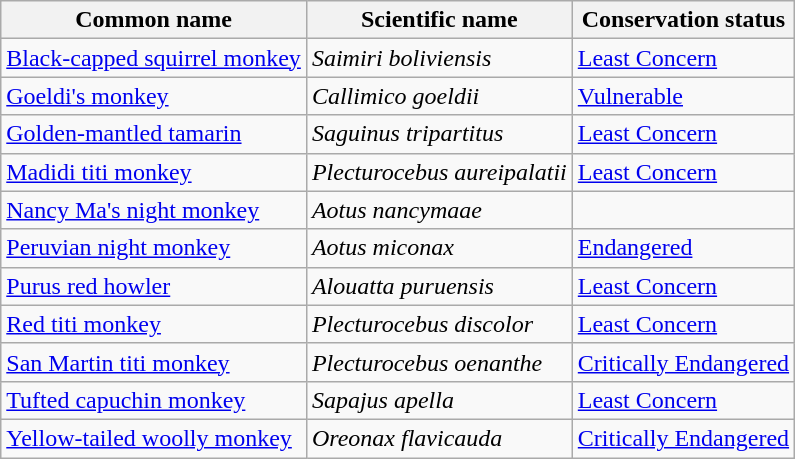<table class="wikitable sortable">
<tr>
<th>Common name</th>
<th>Scientific name</th>
<th>Conservation status</th>
</tr>
<tr>
<td><a href='#'>Black-capped squirrel monkey</a></td>
<td><em>Saimiri boliviensis</em></td>
<td><a href='#'>Least Concern</a></td>
</tr>
<tr>
<td><a href='#'>Goeldi's monkey</a></td>
<td><em>Callimico goeldii</em></td>
<td><a href='#'>Vulnerable</a></td>
</tr>
<tr>
<td><a href='#'>Golden-mantled tamarin</a></td>
<td><em>Saguinus tripartitus</em></td>
<td><a href='#'>Least Concern</a></td>
</tr>
<tr>
<td><a href='#'>Madidi titi monkey</a></td>
<td><em>Plecturocebus aureipalatii</em></td>
<td><a href='#'>Least Concern</a></td>
</tr>
<tr>
<td><a href='#'>Nancy Ma's night monkey</a></td>
<td><em>Aotus nancymaae</em></td>
<td></td>
</tr>
<tr>
<td><a href='#'>Peruvian night monkey</a></td>
<td><em>Aotus miconax</em></td>
<td><a href='#'>Endangered</a></td>
</tr>
<tr>
<td><a href='#'>Purus red howler</a></td>
<td><em>Alouatta puruensis</em></td>
<td><a href='#'>Least Concern</a></td>
</tr>
<tr>
<td><a href='#'>Red titi monkey</a></td>
<td><em>Plecturocebus discolor</em></td>
<td><a href='#'>Least Concern</a></td>
</tr>
<tr>
<td><a href='#'>San Martin titi monkey</a></td>
<td><em>Plecturocebus oenanthe</em></td>
<td><a href='#'>Critically Endangered</a></td>
</tr>
<tr>
<td><a href='#'>Tufted capuchin monkey</a></td>
<td><em>Sapajus apella</em></td>
<td><a href='#'>Least Concern</a></td>
</tr>
<tr>
<td><a href='#'>Yellow-tailed woolly monkey</a></td>
<td><em>Oreonax flavicauda</em></td>
<td><a href='#'>Critically Endangered</a></td>
</tr>
</table>
